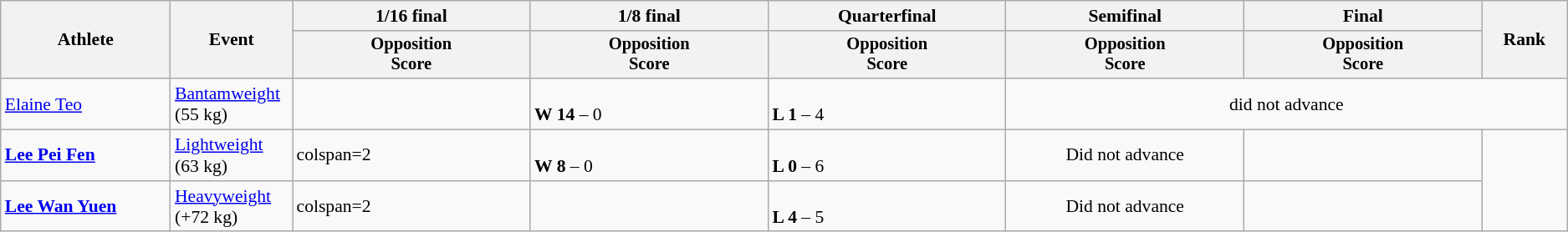<table class="wikitable" style="text-align:left; font-size:90%">
<tr>
<th rowspan=2 width="10%">Athlete</th>
<th rowspan=2 width="6%">Event</th>
<th width="14%">1/16 final</th>
<th width="14%">1/8 final</th>
<th width="14%">Quarterfinal</th>
<th width="14%">Semifinal</th>
<th width="14%">Final</th>
<th rowspan=2 width="5%">Rank</th>
</tr>
<tr style="font-size:95%">
<th>Opposition<br>Score</th>
<th>Opposition<br>Score</th>
<th>Opposition<br>Score</th>
<th>Opposition<br>Score</th>
<th>Opposition<br>Score</th>
</tr>
<tr>
<td><a href='#'>Elaine Teo</a></td>
<td><a href='#'>Bantamweight</a> (55 kg)</td>
<td></td>
<td><br><strong>W 14</strong> – 0</td>
<td><br><strong>L 1</strong> – 4</td>
<td align=center colspan=3>did not advance</td>
</tr>
<tr>
<td><strong><a href='#'>Lee Pei Fen</a></strong></td>
<td><a href='#'>Lightweight</a> (63 kg)</td>
<td>colspan=2 </td>
<td><br><strong>W 8</strong> – 0</td>
<td><br><strong>L 0</strong> – 6</td>
<td align=center>Did not advance</td>
<td align=center></td>
</tr>
<tr>
<td><strong><a href='#'>Lee Wan Yuen</a></strong></td>
<td><a href='#'>Heavyweight</a> (+72 kg)</td>
<td>colspan=2 </td>
<td></td>
<td><br><strong>L 4</strong> – 5</td>
<td align=center>Did not advance</td>
<td align=center></td>
</tr>
</table>
